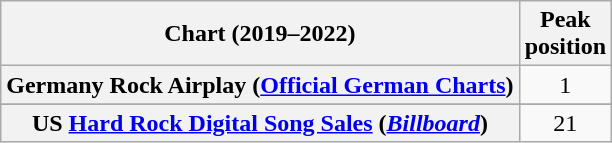<table class="wikitable sortable plainrowheaders" style="text-align:center">
<tr>
<th scope="col">Chart (2019–2022)</th>
<th scope="col">Peak<br>position</th>
</tr>
<tr>
<th scope="row">Germany Rock Airplay (<a href='#'>Official German Charts</a>)</th>
<td>1</td>
</tr>
<tr>
</tr>
<tr>
<th scope="row">US <a href='#'>Hard Rock Digital Song Sales</a> (<em><a href='#'>Billboard</a></em>)</th>
<td>21</td>
</tr>
</table>
